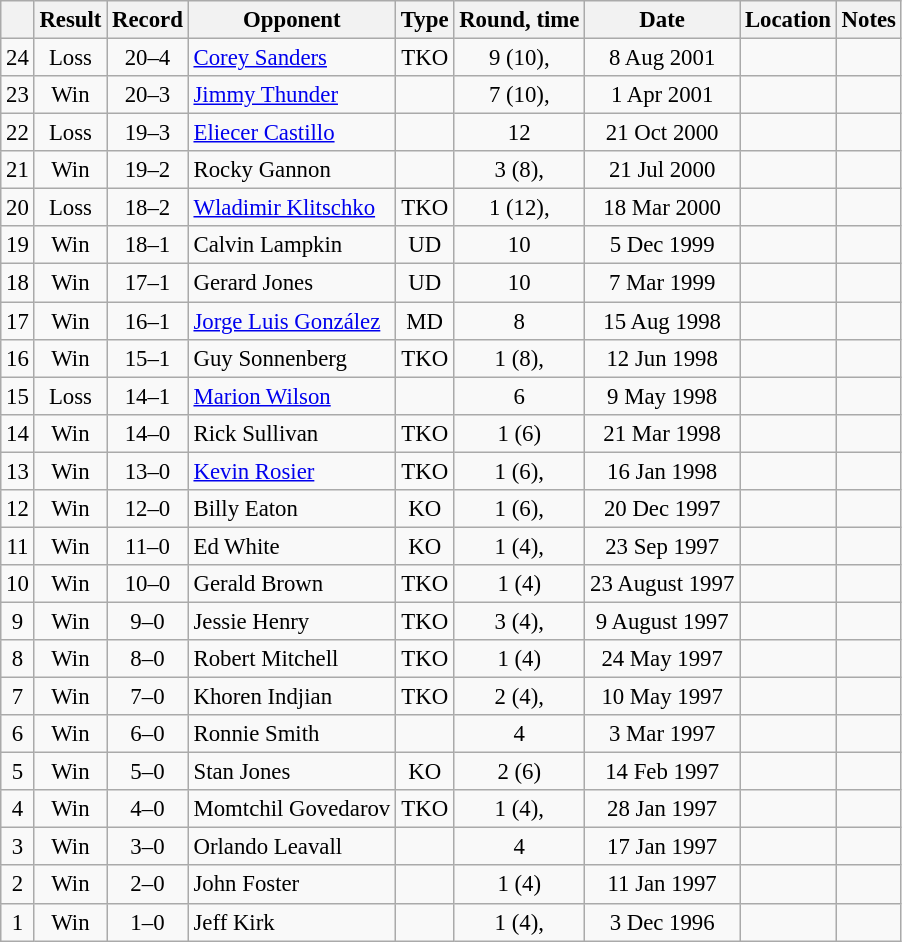<table class="wikitable" style="text-align:center; font-size:95%">
<tr>
<th></th>
<th>Result</th>
<th>Record</th>
<th>Opponent</th>
<th>Type</th>
<th>Round, time</th>
<th>Date</th>
<th>Location</th>
<th>Notes</th>
</tr>
<tr>
<td>24</td>
<td>Loss</td>
<td>20–4</td>
<td style="text-align:left;"> <a href='#'>Corey Sanders</a></td>
<td>TKO</td>
<td>9 (10), </td>
<td>8 Aug 2001</td>
<td style="text-align:left;"> </td>
<td style="text-align:left;"></td>
</tr>
<tr>
<td>23</td>
<td>Win</td>
<td>20–3</td>
<td style="text-align:left;"> <a href='#'>Jimmy Thunder</a></td>
<td></td>
<td>7 (10), </td>
<td>1 Apr 2001</td>
<td style="text-align:left;"> </td>
<td style="text-align:left;"></td>
</tr>
<tr>
<td>22</td>
<td>Loss</td>
<td>19–3</td>
<td style="text-align:left;"> <a href='#'>Eliecer Castillo</a></td>
<td></td>
<td>12</td>
<td>21 Oct 2000</td>
<td style="text-align:left;"> </td>
<td style="text-align:left;"></td>
</tr>
<tr>
<td>21</td>
<td>Win</td>
<td>19–2</td>
<td style="text-align:left;"> Rocky Gannon</td>
<td></td>
<td>3 (8), </td>
<td>21 Jul 2000</td>
<td style="text-align:left;"> </td>
<td style="text-align:left;"></td>
</tr>
<tr>
<td>20</td>
<td>Loss</td>
<td>18–2</td>
<td style="text-align:left;"> <a href='#'>Wladimir Klitschko</a></td>
<td>TKO</td>
<td>1 (12), </td>
<td>18 Mar 2000</td>
<td style="text-align:left;"> </td>
<td style="text-align:left;"></td>
</tr>
<tr>
<td>19</td>
<td>Win</td>
<td>18–1</td>
<td style="text-align:left;"> Calvin Lampkin</td>
<td>UD</td>
<td>10</td>
<td>5 Dec 1999</td>
<td style="text-align:left;"> </td>
<td style="text-align:left;"></td>
</tr>
<tr>
<td>18</td>
<td>Win</td>
<td>17–1</td>
<td style="text-align:left;"> Gerard Jones</td>
<td>UD</td>
<td>10</td>
<td>7 Mar 1999</td>
<td style="text-align:left;"> </td>
<td style="text-align:left;"></td>
</tr>
<tr>
<td>17</td>
<td>Win</td>
<td>16–1</td>
<td style="text-align:left;"> <a href='#'>Jorge Luis González</a></td>
<td>MD</td>
<td>8</td>
<td>15 Aug 1998</td>
<td style="text-align:left;"> </td>
<td style="text-align:left;"></td>
</tr>
<tr>
<td>16</td>
<td>Win</td>
<td>15–1</td>
<td style="text-align:left;"> Guy Sonnenberg</td>
<td>TKO</td>
<td>1 (8), </td>
<td>12 Jun 1998</td>
<td style="text-align:left;"> </td>
<td style="text-align:left;"></td>
</tr>
<tr>
<td>15</td>
<td>Loss</td>
<td>14–1</td>
<td style="text-align:left;"> <a href='#'>Marion Wilson</a></td>
<td></td>
<td>6</td>
<td>9 May 1998</td>
<td style="text-align:left;"> </td>
<td style="text-align:left;"></td>
</tr>
<tr>
<td>14</td>
<td>Win</td>
<td>14–0</td>
<td style="text-align:left;"> Rick Sullivan</td>
<td>TKO</td>
<td>1 (6)</td>
<td>21 Mar 1998</td>
<td style="text-align:left;"> </td>
<td style="text-align:left;"></td>
</tr>
<tr>
<td>13</td>
<td>Win</td>
<td>13–0</td>
<td style="text-align:left;"> <a href='#'>Kevin Rosier</a></td>
<td>TKO</td>
<td>1 (6), </td>
<td>16 Jan 1998</td>
<td style="text-align:left;"> </td>
<td style="text-align:left;"></td>
</tr>
<tr>
<td>12</td>
<td>Win</td>
<td>12–0</td>
<td style="text-align:left;"> Billy Eaton</td>
<td>KO</td>
<td>1 (6), </td>
<td>20 Dec 1997</td>
<td style="text-align:left;"> </td>
<td style="text-align:left;"></td>
</tr>
<tr>
<td>11</td>
<td>Win</td>
<td>11–0</td>
<td style="text-align:left;"> Ed White</td>
<td>KO</td>
<td>1 (4), </td>
<td>23 Sep 1997</td>
<td style="text-align:left;"> </td>
<td style="text-align:left;"></td>
</tr>
<tr>
<td>10</td>
<td>Win</td>
<td>10–0</td>
<td style="text-align:left;"> Gerald Brown</td>
<td>TKO</td>
<td>1 (4)</td>
<td>23 August 1997</td>
<td style="text-align:left;"> </td>
<td style="text-align:left;"></td>
</tr>
<tr>
<td>9</td>
<td>Win</td>
<td>9–0</td>
<td style="text-align:left;"> Jessie Henry</td>
<td>TKO</td>
<td>3 (4), </td>
<td>9 August 1997</td>
<td style="text-align:left;"> </td>
<td style="text-align:left;"></td>
</tr>
<tr>
<td>8</td>
<td>Win</td>
<td>8–0</td>
<td style="text-align:left;"> Robert Mitchell</td>
<td>TKO</td>
<td>1 (4)</td>
<td>24 May 1997</td>
<td style="text-align:left;"> </td>
<td style="text-align:left;"></td>
</tr>
<tr>
<td>7</td>
<td>Win</td>
<td>7–0</td>
<td style="text-align:left;"> Khoren Indjian</td>
<td>TKO</td>
<td>2 (4), </td>
<td>10 May 1997</td>
<td style="text-align:left;"> </td>
<td style="text-align:left;"></td>
</tr>
<tr>
<td>6</td>
<td>Win</td>
<td>6–0</td>
<td style="text-align:left;"> Ronnie Smith</td>
<td></td>
<td>4</td>
<td>3 Mar 1997</td>
<td style="text-align:left;"> </td>
<td style="text-align:left;"></td>
</tr>
<tr>
<td>5</td>
<td>Win</td>
<td>5–0</td>
<td style="text-align:left;"> Stan Jones</td>
<td>KO</td>
<td>2 (6)</td>
<td>14 Feb 1997</td>
<td style="text-align:left;"> </td>
<td style="text-align:left;"></td>
</tr>
<tr>
<td>4</td>
<td>Win</td>
<td>4–0</td>
<td style="text-align:left;"> Momtchil Govedarov</td>
<td>TKO</td>
<td>1 (4), </td>
<td>28 Jan 1997</td>
<td style="text-align:left;"> </td>
<td style="text-align:left;"></td>
</tr>
<tr>
<td>3</td>
<td>Win</td>
<td>3–0</td>
<td style="text-align:left;"> Orlando Leavall</td>
<td></td>
<td>4</td>
<td>17 Jan 1997</td>
<td style="text-align:left;"> </td>
<td style="text-align:left;"></td>
</tr>
<tr>
<td>2</td>
<td>Win</td>
<td>2–0</td>
<td style="text-align:left;"> John Foster</td>
<td></td>
<td>1 (4)</td>
<td>11 Jan 1997</td>
<td style="text-align:left;"> </td>
<td style="text-align:left;"></td>
</tr>
<tr>
<td>1</td>
<td>Win</td>
<td>1–0</td>
<td style="text-align:left;"> Jeff Kirk</td>
<td></td>
<td>1 (4), </td>
<td>3 Dec 1996</td>
<td style="text-align:left;"> </td>
<td style="text-align:left;"></td>
</tr>
</table>
